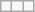<table class="wikitable">
<tr>
<td></td>
<td></td>
<td></td>
</tr>
</table>
